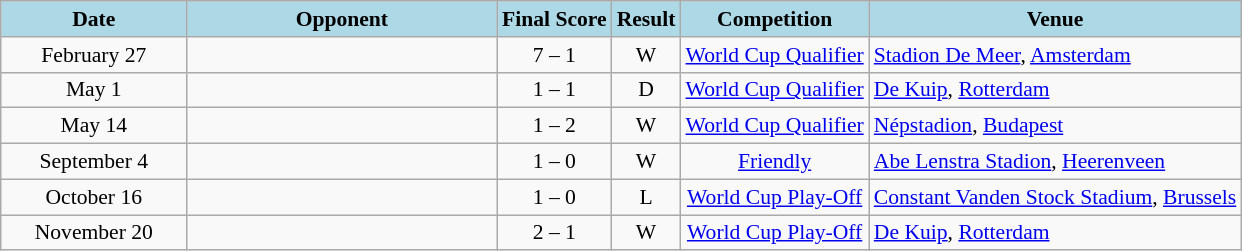<table class="wikitable" style="font-size:90%">
<tr>
<th style="background: lightblue;" width=15%>Date</th>
<th style="background: lightblue;" width=25%>Opponent</th>
<th style="background: lightblue;" align=center>Final Score</th>
<th style="background: lightblue;" align=center>Result</th>
<th style="background: lightblue;" align=center>Competition</th>
<th style="background: lightblue;">Venue</th>
</tr>
<tr>
<td align=center>February 27</td>
<td></td>
<td align=center>7 – 1</td>
<td align=center>W</td>
<td align=center><a href='#'>World Cup Qualifier</a></td>
<td><a href='#'>Stadion De Meer</a>, <a href='#'>Amsterdam</a></td>
</tr>
<tr>
<td align=center>May 1</td>
<td></td>
<td align=center>1 – 1</td>
<td align=center>D</td>
<td align=center><a href='#'>World Cup Qualifier</a></td>
<td><a href='#'>De Kuip</a>, <a href='#'>Rotterdam</a></td>
</tr>
<tr>
<td align=center>May 14</td>
<td></td>
<td align=center>1 – 2</td>
<td align=center>W</td>
<td align=center><a href='#'>World Cup Qualifier</a></td>
<td><a href='#'>Népstadion</a>, <a href='#'>Budapest</a></td>
</tr>
<tr>
<td align=center>September 4</td>
<td></td>
<td align=center>1 – 0</td>
<td align=center>W</td>
<td align=center><a href='#'>Friendly</a></td>
<td><a href='#'>Abe Lenstra Stadion</a>, <a href='#'>Heerenveen</a></td>
</tr>
<tr>
<td align=center>October 16</td>
<td></td>
<td align=center>1 – 0</td>
<td align=center>L</td>
<td align=center><a href='#'>World Cup Play-Off</a></td>
<td><a href='#'>Constant Vanden Stock Stadium</a>, <a href='#'>Brussels</a></td>
</tr>
<tr>
<td align=center>November 20</td>
<td></td>
<td align=center>2 – 1</td>
<td align=center>W</td>
<td align=center><a href='#'>World Cup Play-Off</a></td>
<td><a href='#'>De Kuip</a>, <a href='#'>Rotterdam</a></td>
</tr>
</table>
